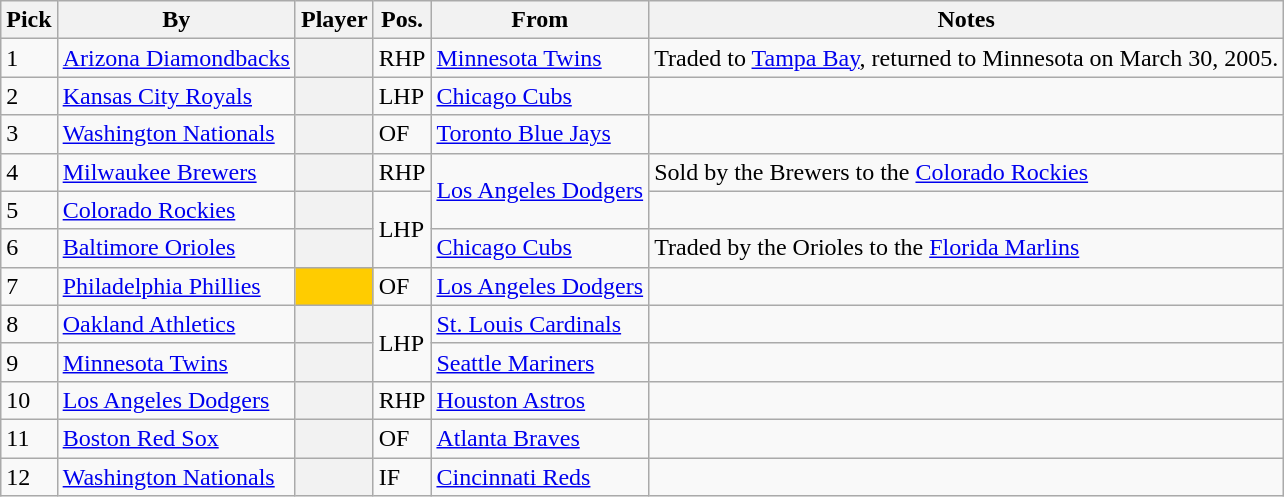<table class="wikitable plainrowheaders sortable">
<tr>
<th scope="col">Pick</th>
<th scope="col">By</th>
<th scope="col">Player</th>
<th scope="col">Pos.</th>
<th scope="col">From</th>
<th scope="col">Notes</th>
</tr>
<tr>
<td>1</td>
<td><a href='#'>Arizona Diamondbacks</a></td>
<th scope="row"></th>
<td>RHP</td>
<td><a href='#'>Minnesota Twins</a></td>
<td>Traded to <a href='#'>Tampa Bay</a>, returned to Minnesota on March 30, 2005.</td>
</tr>
<tr>
<td>2</td>
<td><a href='#'>Kansas City Royals</a></td>
<th scope="row"></th>
<td>LHP</td>
<td><a href='#'>Chicago Cubs</a></td>
<td></td>
</tr>
<tr>
<td>3</td>
<td><a href='#'>Washington Nationals</a></td>
<th scope="row"></th>
<td>OF</td>
<td><a href='#'>Toronto Blue Jays</a></td>
<td></td>
</tr>
<tr>
<td>4</td>
<td><a href='#'>Milwaukee Brewers</a></td>
<th scope="row"></th>
<td>RHP</td>
<td rowspan="2"><a href='#'>Los Angeles Dodgers</a></td>
<td>Sold by the Brewers to the <a href='#'>Colorado Rockies</a></td>
</tr>
<tr>
<td>5</td>
<td><a href='#'>Colorado Rockies</a></td>
<th scope="row"></th>
<td rowspan="2">LHP</td>
<td></td>
</tr>
<tr>
<td>6</td>
<td><a href='#'>Baltimore Orioles</a></td>
<th scope="row"></th>
<td><a href='#'>Chicago Cubs</a></td>
<td>Traded by the Orioles to the <a href='#'>Florida Marlins</a></td>
</tr>
<tr>
<td>7</td>
<td><a href='#'>Philadelphia Phillies</a></td>
<th scope="row" style="background:#fc0"></th>
<td>OF</td>
<td><a href='#'>Los Angeles Dodgers</a></td>
<td></td>
</tr>
<tr>
<td>8</td>
<td><a href='#'>Oakland Athletics</a></td>
<th scope="row"></th>
<td rowspan="2">LHP</td>
<td><a href='#'>St. Louis Cardinals</a></td>
<td></td>
</tr>
<tr>
<td>9</td>
<td><a href='#'>Minnesota Twins</a></td>
<th scope="row"></th>
<td><a href='#'>Seattle Mariners</a></td>
<td></td>
</tr>
<tr>
<td>10</td>
<td><a href='#'>Los Angeles Dodgers</a></td>
<th scope="row"></th>
<td>RHP</td>
<td><a href='#'>Houston Astros</a></td>
<td></td>
</tr>
<tr>
<td>11</td>
<td><a href='#'>Boston Red Sox</a></td>
<th scope="row"></th>
<td>OF</td>
<td><a href='#'>Atlanta Braves</a></td>
<td></td>
</tr>
<tr>
<td>12</td>
<td><a href='#'>Washington Nationals</a></td>
<th scope="row"></th>
<td>IF</td>
<td><a href='#'>Cincinnati Reds</a></td>
<td></td>
</tr>
</table>
